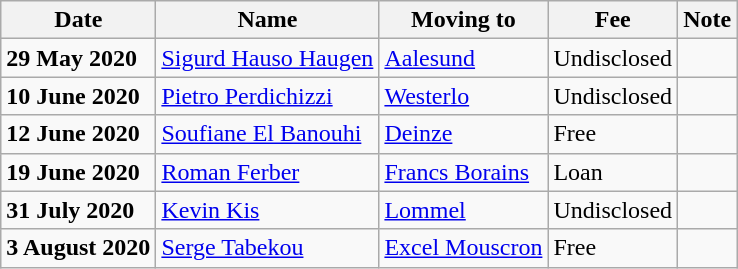<table class="wikitable sortable">
<tr>
<th>Date</th>
<th>Name</th>
<th>Moving to</th>
<th>Fee</th>
<th>Note</th>
</tr>
<tr>
<td><strong>29 May 2020</strong></td>
<td> <a href='#'>Sigurd Hauso Haugen</a></td>
<td> <a href='#'>Aalesund</a></td>
<td>Undisclosed</td>
<td></td>
</tr>
<tr>
<td><strong>10 June 2020</strong></td>
<td><a href='#'>Pietro Perdichizzi</a></td>
<td><a href='#'>Westerlo</a></td>
<td>Undisclosed</td>
<td></td>
</tr>
<tr>
<td><strong>12 June 2020</strong></td>
<td><a href='#'>Soufiane El Banouhi</a></td>
<td><a href='#'>Deinze</a></td>
<td>Free</td>
<td></td>
</tr>
<tr>
<td><strong>19 June 2020</strong></td>
<td><a href='#'>Roman Ferber</a></td>
<td><a href='#'>Francs Borains</a></td>
<td>Loan</td>
<td></td>
</tr>
<tr>
<td><strong>31 July 2020</strong></td>
<td><a href='#'>Kevin Kis</a></td>
<td><a href='#'>Lommel</a></td>
<td>Undisclosed</td>
<td></td>
</tr>
<tr>
<td><strong>3 August 2020</strong></td>
<td> <a href='#'>Serge Tabekou</a></td>
<td><a href='#'>Excel Mouscron</a></td>
<td>Free</td>
<td></td>
</tr>
</table>
